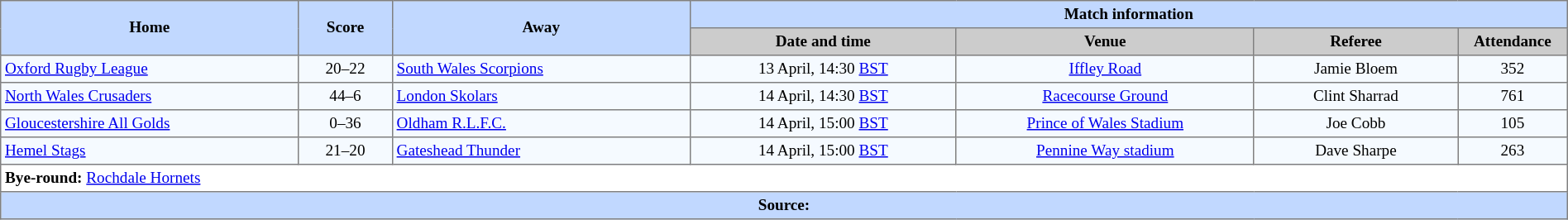<table border=1 style="border-collapse:collapse; font-size:80%; text-align:center;" cellpadding=3 cellspacing=0 width=100%>
<tr bgcolor=#C1D8FF>
<th rowspan=2 width=19%>Home</th>
<th rowspan=2 width=6%>Score</th>
<th rowspan=2 width=19%>Away</th>
<th colspan=6>Match information</th>
</tr>
<tr bgcolor=#CCCCCC>
<th width=17%>Date and time</th>
<th width=19%>Venue</th>
<th width=13%>Referee</th>
<th width=7%>Attendance</th>
</tr>
<tr bgcolor=#F5FAFF>
<td align=left> <a href='#'>Oxford Rugby League</a></td>
<td>20–22</td>
<td align=left> <a href='#'>South Wales Scorpions</a></td>
<td>13 April, 14:30 <a href='#'>BST</a></td>
<td><a href='#'>Iffley Road</a></td>
<td>Jamie Bloem</td>
<td>352</td>
</tr>
<tr bgcolor=#F5FAFF>
<td align=left> <a href='#'>North Wales Crusaders</a></td>
<td>44–6</td>
<td align=left> <a href='#'>London Skolars</a></td>
<td>14 April, 14:30 <a href='#'>BST</a></td>
<td><a href='#'>Racecourse Ground</a></td>
<td>Clint Sharrad</td>
<td>761</td>
</tr>
<tr bgcolor=#F5FAFF>
<td align=left> <a href='#'>Gloucestershire All Golds</a></td>
<td>0–36</td>
<td align=left> <a href='#'>Oldham R.L.F.C.</a></td>
<td>14 April, 15:00 <a href='#'>BST</a></td>
<td><a href='#'>Prince of Wales Stadium</a></td>
<td>Joe Cobb</td>
<td>105</td>
</tr>
<tr bgcolor=#F5FAFF>
<td align=left> <a href='#'>Hemel Stags</a></td>
<td>21–20</td>
<td align=left> <a href='#'>Gateshead Thunder</a></td>
<td>14 April, 15:00 <a href='#'>BST</a></td>
<td><a href='#'>Pennine Way stadium</a></td>
<td>Dave Sharpe</td>
<td>263</td>
</tr>
<tr>
<td colspan="7" align="left"><strong>Bye-round:</strong>  <a href='#'>Rochdale Hornets</a></td>
</tr>
<tr bgcolor=#C1D8FF>
<th colspan=12>Source:</th>
</tr>
</table>
